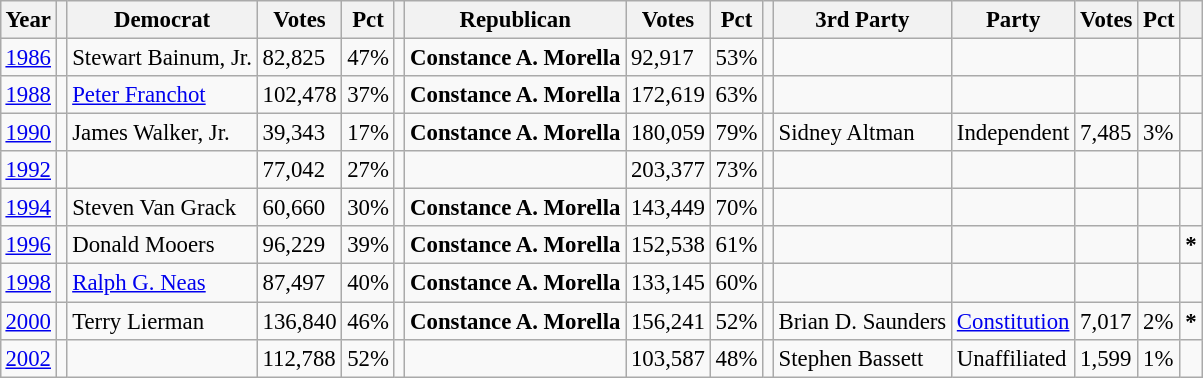<table class="wikitable" style="margin:0.5em ; font-size:95%">
<tr>
<th>Year</th>
<th></th>
<th>Democrat</th>
<th>Votes</th>
<th>Pct</th>
<th></th>
<th>Republican</th>
<th>Votes</th>
<th>Pct</th>
<th></th>
<th>3rd Party</th>
<th>Party</th>
<th>Votes</th>
<th>Pct</th>
<th></th>
</tr>
<tr>
<td><a href='#'>1986</a></td>
<td></td>
<td>Stewart Bainum, Jr.</td>
<td>82,825</td>
<td>47%</td>
<td></td>
<td><strong>Constance A. Morella</strong></td>
<td>92,917</td>
<td>53%</td>
<td></td>
<td></td>
<td></td>
<td></td>
<td></td>
<td></td>
</tr>
<tr>
<td><a href='#'>1988</a></td>
<td></td>
<td><a href='#'>Peter Franchot</a></td>
<td>102,478</td>
<td>37%</td>
<td></td>
<td><strong>Constance A. Morella</strong></td>
<td>172,619</td>
<td>63%</td>
<td></td>
<td></td>
<td></td>
<td></td>
<td></td>
<td></td>
</tr>
<tr>
<td><a href='#'>1990</a></td>
<td></td>
<td>James Walker, Jr.</td>
<td>39,343</td>
<td>17%</td>
<td></td>
<td><strong>Constance A. Morella</strong></td>
<td>180,059</td>
<td>79%</td>
<td></td>
<td>Sidney Altman</td>
<td>Independent</td>
<td>7,485</td>
<td>3%</td>
<td></td>
</tr>
<tr>
<td><a href='#'>1992</a></td>
<td></td>
<td></td>
<td>77,042</td>
<td>27%</td>
<td></td>
<td></td>
<td>203,377</td>
<td>73%</td>
<td></td>
<td></td>
<td></td>
<td></td>
<td></td>
<td></td>
</tr>
<tr>
<td><a href='#'>1994</a></td>
<td></td>
<td>Steven Van Grack</td>
<td>60,660</td>
<td>30%</td>
<td></td>
<td><strong>Constance A. Morella</strong></td>
<td>143,449</td>
<td>70%</td>
<td></td>
<td></td>
<td></td>
<td></td>
<td></td>
<td></td>
</tr>
<tr>
<td><a href='#'>1996</a></td>
<td></td>
<td>Donald Mooers</td>
<td>96,229</td>
<td>39%</td>
<td></td>
<td><strong>Constance A. Morella</strong></td>
<td>152,538</td>
<td>61%</td>
<td></td>
<td></td>
<td></td>
<td></td>
<td></td>
<td><strong>*</strong></td>
</tr>
<tr>
<td><a href='#'>1998</a></td>
<td></td>
<td><a href='#'>Ralph G. Neas</a></td>
<td>87,497</td>
<td>40%</td>
<td></td>
<td><strong>Constance A. Morella</strong></td>
<td>133,145</td>
<td>60%</td>
<td></td>
<td></td>
<td></td>
<td></td>
<td></td>
<td></td>
</tr>
<tr>
<td><a href='#'>2000</a></td>
<td></td>
<td>Terry Lierman</td>
<td>136,840</td>
<td>46%</td>
<td></td>
<td><strong>Constance A. Morella</strong></td>
<td>156,241</td>
<td>52%</td>
<td></td>
<td>Brian D. Saunders</td>
<td><a href='#'>Constitution</a></td>
<td>7,017</td>
<td>2%</td>
<td><strong>*</strong></td>
</tr>
<tr>
<td><a href='#'>2002</a></td>
<td></td>
<td></td>
<td>112,788</td>
<td>52%</td>
<td></td>
<td></td>
<td>103,587</td>
<td>48%</td>
<td></td>
<td>Stephen Bassett</td>
<td>Unaffiliated</td>
<td>1,599</td>
<td>1%</td>
<td></td>
</tr>
</table>
